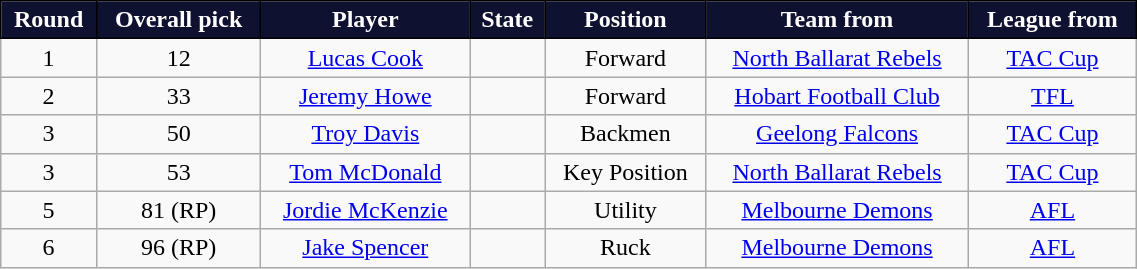<table class="wikitable" style="text-align:center; font-size:100%; width:60%;">
<tr style="color:#FFFFFF;">
<th style="background:#0F1131; border: solid black 1px;">Round</th>
<th style="background:#0F1131; border: solid black 1px;">Overall pick</th>
<th style="background:#0F1131; border: solid black 1px;">Player</th>
<th style="background:#0F1131; border: solid black 1px;">State</th>
<th style="background:#0F1131; border: solid black 1px;">Position</th>
<th style="background:#0F1131; border: solid black 1px;">Team from</th>
<th style="background:#0F1131; border: solid black 1px;">League from</th>
</tr>
<tr>
<td>1</td>
<td>12</td>
<td><a href='#'>Lucas Cook</a></td>
<td></td>
<td>Forward</td>
<td><a href='#'>North Ballarat Rebels</a></td>
<td><a href='#'>TAC Cup</a></td>
</tr>
<tr>
<td>2</td>
<td>33</td>
<td><a href='#'>Jeremy Howe</a></td>
<td></td>
<td>Forward</td>
<td><a href='#'>Hobart Football Club</a></td>
<td><a href='#'>TFL</a></td>
</tr>
<tr>
<td>3</td>
<td>50</td>
<td><a href='#'>Troy Davis</a></td>
<td></td>
<td>Backmen</td>
<td><a href='#'>Geelong Falcons</a></td>
<td><a href='#'>TAC Cup</a></td>
</tr>
<tr>
<td>3</td>
<td>53</td>
<td><a href='#'>Tom McDonald</a></td>
<td></td>
<td>Key Position</td>
<td><a href='#'>North Ballarat Rebels</a></td>
<td><a href='#'>TAC Cup</a></td>
</tr>
<tr>
<td>5</td>
<td>81 (RP)</td>
<td><a href='#'>Jordie McKenzie</a></td>
<td></td>
<td>Utility</td>
<td><a href='#'>Melbourne Demons</a></td>
<td><a href='#'>AFL</a></td>
</tr>
<tr>
<td>6</td>
<td>96 (RP)</td>
<td><a href='#'>Jake Spencer</a></td>
<td></td>
<td>Ruck</td>
<td><a href='#'>Melbourne Demons</a></td>
<td><a href='#'>AFL</a></td>
</tr>
</table>
